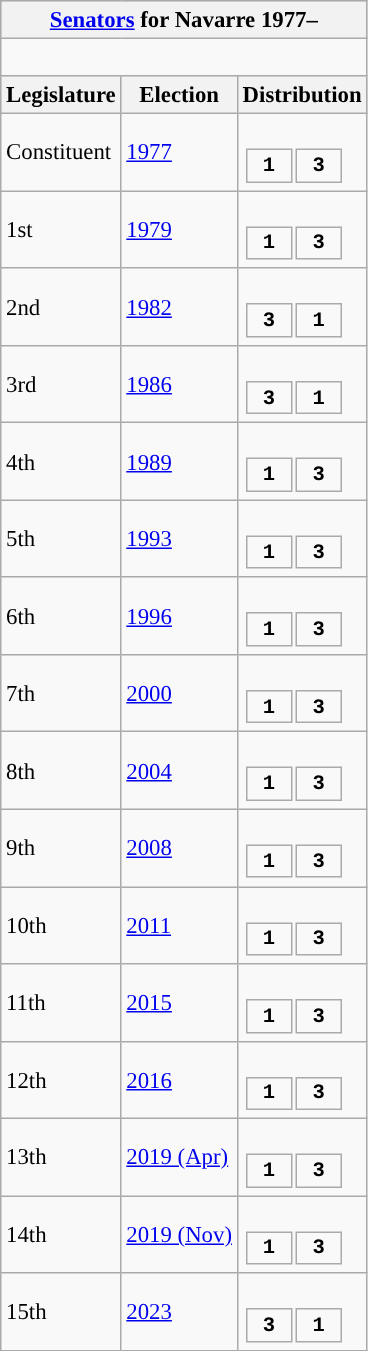<table class="wikitable" style="font-size:95%;">
<tr bgcolor="#CCCCCC">
<th colspan="3"><a href='#'>Senators</a> for Navarre 1977–</th>
</tr>
<tr>
<td colspan="3"><br>











</td>
</tr>
<tr bgcolor="#CCCCCC">
<th>Legislature</th>
<th>Election</th>
<th>Distribution</th>
</tr>
<tr>
<td>Constituent</td>
<td><a href='#'>1977</a></td>
<td><br><table style="width:5em; font-size:90%; text-align:center; font-family:Courier New;">
<tr style="font-weight:bold">
<td style="background:">1</td>
<td style="background:">3</td>
</tr>
</table>
</td>
</tr>
<tr>
<td>1st</td>
<td><a href='#'>1979</a></td>
<td><br><table style="width:5em; font-size:90%; text-align:center; font-family:Courier New;">
<tr style="font-weight:bold">
<td style="background:">1</td>
<td style="background:">3</td>
</tr>
</table>
</td>
</tr>
<tr>
<td>2nd</td>
<td><a href='#'>1982</a></td>
<td><br><table style="width:5em; font-size:90%; text-align:center; font-family:Courier New;">
<tr style="font-weight:bold">
<td style="background:">3</td>
<td style="background:">1</td>
</tr>
</table>
</td>
</tr>
<tr>
<td>3rd</td>
<td><a href='#'>1986</a></td>
<td><br><table style="width:5em; font-size:90%; text-align:center; font-family:Courier New;">
<tr style="font-weight:bold">
<td style="background:">3</td>
<td style="background:">1</td>
</tr>
</table>
</td>
</tr>
<tr>
<td>4th</td>
<td><a href='#'>1989</a></td>
<td><br><table style="width:5em; font-size:90%; text-align:center; font-family:Courier New;">
<tr style="font-weight:bold">
<td style="background:">1</td>
<td style="background:">3</td>
</tr>
</table>
</td>
</tr>
<tr>
<td>5th</td>
<td><a href='#'>1993</a></td>
<td><br><table style="width:5em; font-size:90%; text-align:center; font-family:Courier New;">
<tr style="font-weight:bold">
<td style="background:">1</td>
<td style="background:">3</td>
</tr>
</table>
</td>
</tr>
<tr>
<td>6th</td>
<td><a href='#'>1996</a></td>
<td><br><table style="width:5em; font-size:90%; text-align:center; font-family:Courier New;">
<tr style="font-weight:bold">
<td style="background:">1</td>
<td style="background:">3</td>
</tr>
</table>
</td>
</tr>
<tr>
<td>7th</td>
<td><a href='#'>2000</a></td>
<td><br><table style="width:5em; font-size:90%; text-align:center; font-family:Courier New;">
<tr style="font-weight:bold">
<td style="background:">1</td>
<td style="background:">3</td>
</tr>
</table>
</td>
</tr>
<tr>
<td>8th</td>
<td><a href='#'>2004</a></td>
<td><br><table style="width:5em; font-size:90%; text-align:center; font-family:Courier New;">
<tr style="font-weight:bold">
<td style="background:">1</td>
<td style="background:">3</td>
</tr>
</table>
</td>
</tr>
<tr>
<td>9th</td>
<td><a href='#'>2008</a></td>
<td><br><table style="width:5em; font-size:90%; text-align:center; font-family:Courier New;">
<tr style="font-weight:bold">
<td style="background:">1</td>
<td style="background:">3</td>
</tr>
</table>
</td>
</tr>
<tr>
<td>10th</td>
<td><a href='#'>2011</a></td>
<td><br><table style="width:5em; font-size:90%; text-align:center; font-family:Courier New;">
<tr style="font-weight:bold">
<td style="background:">1</td>
<td style="background:">3</td>
</tr>
</table>
</td>
</tr>
<tr>
<td>11th</td>
<td><a href='#'>2015</a></td>
<td><br><table style="width:5em; font-size:90%; text-align:center; font-family:Courier New;">
<tr style="font-weight:bold">
<td style="background:">1</td>
<td style="background:">3</td>
</tr>
</table>
</td>
</tr>
<tr>
<td>12th</td>
<td><a href='#'>2016</a></td>
<td><br><table style="width:5em; font-size:90%; text-align:center; font-family:Courier New;">
<tr style="font-weight:bold">
<td style="background:">1</td>
<td style="background:">3</td>
</tr>
</table>
</td>
</tr>
<tr>
<td>13th</td>
<td><a href='#'>2019 (Apr)</a></td>
<td><br><table style="width:5em; font-size:90%; text-align:center; font-family:Courier New;">
<tr style="font-weight:bold">
<td style="background:">1</td>
<td style="background:">3</td>
</tr>
</table>
</td>
</tr>
<tr>
<td>14th</td>
<td><a href='#'>2019 (Nov)</a></td>
<td><br><table style="width:5em; font-size:90%; text-align:center; font-family:Courier New;">
<tr style="font-weight:bold">
<td style="background:">1</td>
<td style="background:">3</td>
</tr>
</table>
</td>
</tr>
<tr>
<td>15th</td>
<td><a href='#'>2023</a></td>
<td><br><table style="width:5em; font-size:90%; text-align:center; font-family:Courier New;">
<tr style="font-weight:bold">
<td style="background:">3</td>
<td style="background:">1</td>
</tr>
</table>
</td>
</tr>
</table>
